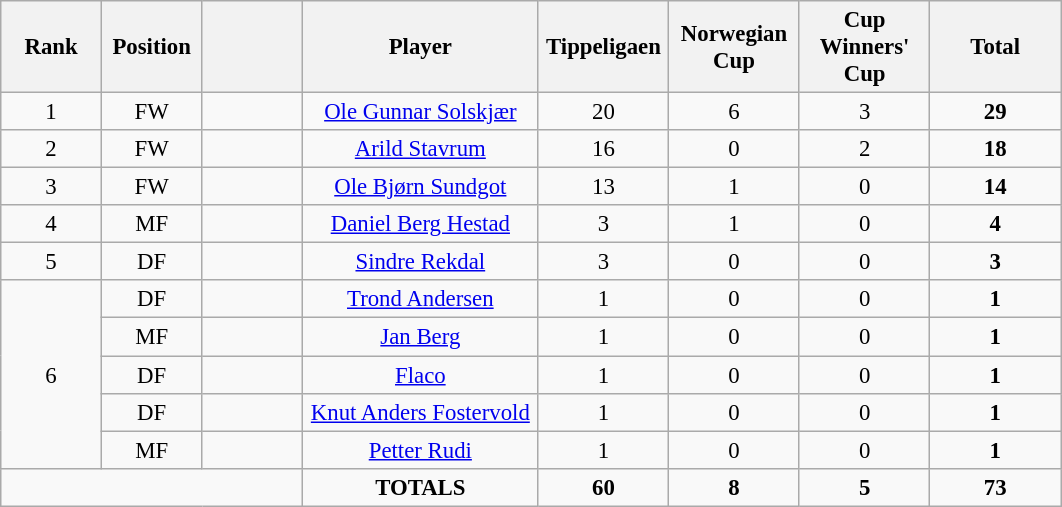<table class="wikitable" style="font-size: 95%; text-align: center;">
<tr>
<th width=60>Rank</th>
<th width=60>Position</th>
<th width=60></th>
<th width=150>Player</th>
<th width=80>Tippeligaen</th>
<th width=80>Norwegian Cup</th>
<th width=80>Cup Winners' Cup</th>
<th width=80><strong>Total</strong></th>
</tr>
<tr>
<td>1</td>
<td>FW</td>
<td></td>
<td><a href='#'>Ole Gunnar Solskjær</a></td>
<td>20</td>
<td>6</td>
<td>3</td>
<td><strong>29</strong></td>
</tr>
<tr>
<td>2</td>
<td>FW</td>
<td></td>
<td><a href='#'>Arild Stavrum</a></td>
<td>16</td>
<td>0</td>
<td>2</td>
<td><strong>18</strong></td>
</tr>
<tr>
<td>3</td>
<td>FW</td>
<td></td>
<td><a href='#'>Ole Bjørn Sundgot</a></td>
<td>13</td>
<td>1</td>
<td>0</td>
<td><strong>14</strong></td>
</tr>
<tr>
<td>4</td>
<td>MF</td>
<td></td>
<td><a href='#'>Daniel Berg Hestad</a></td>
<td>3</td>
<td>1</td>
<td>0</td>
<td><strong>4</strong></td>
</tr>
<tr>
<td>5</td>
<td>DF</td>
<td></td>
<td><a href='#'>Sindre Rekdal</a></td>
<td>3</td>
<td>0</td>
<td>0</td>
<td><strong>3</strong></td>
</tr>
<tr>
<td rowspan="5">6</td>
<td>DF</td>
<td></td>
<td><a href='#'>Trond Andersen</a></td>
<td>1</td>
<td>0</td>
<td>0</td>
<td><strong>1</strong></td>
</tr>
<tr>
<td>MF</td>
<td></td>
<td><a href='#'>Jan Berg</a></td>
<td>1</td>
<td>0</td>
<td>0</td>
<td><strong>1</strong></td>
</tr>
<tr>
<td>DF</td>
<td></td>
<td><a href='#'>Flaco</a></td>
<td>1</td>
<td>0</td>
<td>0</td>
<td><strong>1</strong></td>
</tr>
<tr>
<td>DF</td>
<td></td>
<td><a href='#'>Knut Anders Fostervold</a></td>
<td>1</td>
<td>0</td>
<td>0</td>
<td><strong>1</strong></td>
</tr>
<tr>
<td>MF</td>
<td></td>
<td><a href='#'>Petter Rudi</a></td>
<td>1</td>
<td>0</td>
<td>0</td>
<td><strong>1</strong></td>
</tr>
<tr>
<td colspan="3"></td>
<td><strong>TOTALS</strong></td>
<td><strong>60</strong></td>
<td><strong>8</strong></td>
<td><strong>5</strong></td>
<td><strong>73</strong></td>
</tr>
</table>
